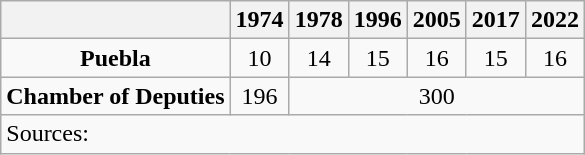<table class="wikitable" style="text-align: center">
<tr>
<th></th>
<th>1974</th>
<th>1978</th>
<th>1996</th>
<th>2005</th>
<th>2017</th>
<th>2022</th>
</tr>
<tr>
<td><strong>Puebla</strong></td>
<td>10</td>
<td>14</td>
<td>15</td>
<td>16</td>
<td>15</td>
<td>16</td>
</tr>
<tr>
<td><strong>Chamber of Deputies</strong></td>
<td>196</td>
<td colspan=5>300</td>
</tr>
<tr>
<td colspan=7 style="text-align: left">Sources: </td>
</tr>
</table>
